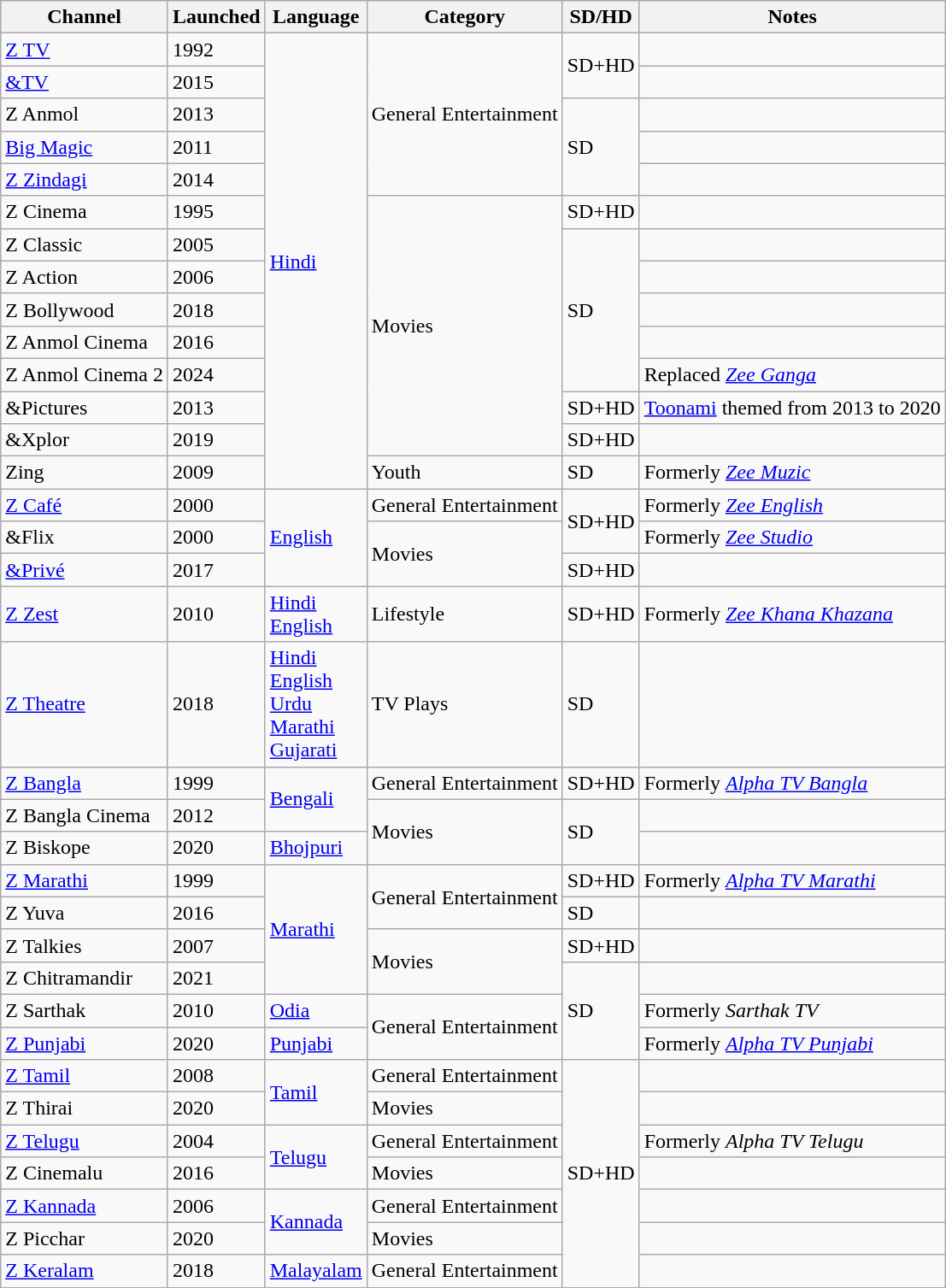<table class="wikitable sortable">
<tr>
<th>Channel</th>
<th>Launched</th>
<th>Language</th>
<th>Category</th>
<th>SD/HD</th>
<th>Notes</th>
</tr>
<tr>
<td><a href='#'>Z TV</a></td>
<td>1992</td>
<td rowspan="14"><a href='#'>Hindi</a></td>
<td rowspan="5">General Entertainment</td>
<td rowspan="2">SD+HD</td>
<td></td>
</tr>
<tr>
<td><a href='#'>&TV</a></td>
<td>2015</td>
<td></td>
</tr>
<tr>
<td>Z Anmol</td>
<td>2013</td>
<td rowspan="3">SD</td>
<td></td>
</tr>
<tr>
<td><a href='#'>Big Magic</a></td>
<td>2011</td>
<td></td>
</tr>
<tr>
<td><a href='#'>Z Zindagi</a></td>
<td>2014</td>
<td></td>
</tr>
<tr>
<td>Z Cinema</td>
<td>1995</td>
<td rowspan="8">Movies</td>
<td>SD+HD</td>
<td></td>
</tr>
<tr>
<td>Z Classic</td>
<td>2005</td>
<td rowspan="5">SD</td>
<td></td>
</tr>
<tr>
<td>Z Action</td>
<td>2006</td>
<td></td>
</tr>
<tr>
<td>Z Bollywood</td>
<td>2018</td>
<td></td>
</tr>
<tr>
<td>Z Anmol Cinema</td>
<td>2016</td>
<td></td>
</tr>
<tr>
<td>Z Anmol Cinema 2</td>
<td>2024</td>
<td>Replaced <em><a href='#'>Zee Ganga</a></em></td>
</tr>
<tr>
<td>&Pictures</td>
<td>2013</td>
<td>SD+HD</td>
<td><a href='#'>Toonami</a> themed from 2013 to 2020</td>
</tr>
<tr>
<td>&Xplor</td>
<td>2019</td>
<td>SD+HD</td>
<td></td>
</tr>
<tr>
<td>Zing</td>
<td>2009</td>
<td>Youth</td>
<td>SD</td>
<td>Formerly <em><a href='#'>Zee Muzic</a></em></td>
</tr>
<tr>
<td><a href='#'>Z Café</a></td>
<td>2000</td>
<td rowspan="3"><a href='#'>English</a></td>
<td>General Entertainment</td>
<td rowspan="2">SD+HD</td>
<td>Formerly <em><a href='#'>Zee English</a></em></td>
</tr>
<tr>
<td>&Flix</td>
<td>2000</td>
<td rowspan="2">Movies</td>
<td>Formerly <em><a href='#'>Zee Studio</a></em></td>
</tr>
<tr>
<td><a href='#'>&Privé</a></td>
<td>2017</td>
<td>SD+HD</td>
<td></td>
</tr>
<tr>
<td><a href='#'>Z Zest</a></td>
<td>2010</td>
<td><a href='#'>Hindi</a><br><a href='#'>English</a></td>
<td>Lifestyle</td>
<td>SD+HD</td>
<td>Formerly <em><a href='#'>Zee Khana Khazana</a></em></td>
</tr>
<tr>
<td><a href='#'>Z Theatre</a></td>
<td>2018</td>
<td><a href='#'>Hindi</a><br><a href='#'>English</a><br><a href='#'>Urdu</a><br><a href='#'>Marathi</a><br><a href='#'>Gujarati</a></td>
<td>TV Plays</td>
<td>SD</td>
<td></td>
</tr>
<tr>
<td><a href='#'>Z Bangla</a></td>
<td>1999</td>
<td rowspan="2"><a href='#'>Bengali</a></td>
<td>General Entertainment</td>
<td>SD+HD</td>
<td>Formerly <em><a href='#'>Alpha TV Bangla</a></em></td>
</tr>
<tr>
<td>Z Bangla Cinema</td>
<td>2012</td>
<td rowspan="2">Movies</td>
<td rowspan="2">SD</td>
<td></td>
</tr>
<tr>
<td>Z Biskope</td>
<td>2020</td>
<td><a href='#'>Bhojpuri</a></td>
<td></td>
</tr>
<tr>
<td><a href='#'>Z Marathi</a></td>
<td>1999</td>
<td rowspan="4"><a href='#'>Marathi</a></td>
<td rowspan="2">General Entertainment</td>
<td>SD+HD</td>
<td>Formerly <em><a href='#'>Alpha TV Marathi</a></em></td>
</tr>
<tr>
<td>Z Yuva</td>
<td>2016</td>
<td>SD</td>
<td></td>
</tr>
<tr>
<td>Z Talkies</td>
<td>2007</td>
<td rowspan="2">Movies</td>
<td>SD+HD</td>
<td></td>
</tr>
<tr>
<td>Z Chitramandir</td>
<td>2021</td>
<td rowspan="3">SD</td>
<td></td>
</tr>
<tr>
<td>Z Sarthak</td>
<td>2010</td>
<td><a href='#'>Odia</a></td>
<td rowspan="2">General Entertainment</td>
<td>Formerly <em>Sarthak TV</em></td>
</tr>
<tr>
<td><a href='#'>Z Punjabi</a></td>
<td>2020</td>
<td><a href='#'>Punjabi</a></td>
<td>Formerly <em><a href='#'>Alpha TV Punjabi</a></em></td>
</tr>
<tr>
<td><a href='#'>Z Tamil</a></td>
<td>2008</td>
<td rowspan="2"><a href='#'>Tamil</a></td>
<td>General Entertainment</td>
<td rowspan="7">SD+HD</td>
<td></td>
</tr>
<tr>
<td>Z Thirai</td>
<td>2020</td>
<td>Movies</td>
<td></td>
</tr>
<tr>
<td><a href='#'>Z Telugu</a></td>
<td>2004</td>
<td rowspan="2"><a href='#'>Telugu</a></td>
<td>General Entertainment</td>
<td>Formerly <em>Alpha TV Telugu</em></td>
</tr>
<tr>
<td>Z Cinemalu</td>
<td>2016</td>
<td>Movies</td>
<td></td>
</tr>
<tr>
<td><a href='#'>Z Kannada</a></td>
<td>2006</td>
<td rowspan="2"><a href='#'>Kannada</a></td>
<td>General Entertainment</td>
<td></td>
</tr>
<tr>
<td>Z Picchar</td>
<td>2020</td>
<td>Movies</td>
<td></td>
</tr>
<tr>
<td><a href='#'>Z Keralam</a></td>
<td>2018</td>
<td><a href='#'>Malayalam</a></td>
<td>General Entertainment</td>
<td></td>
</tr>
</table>
